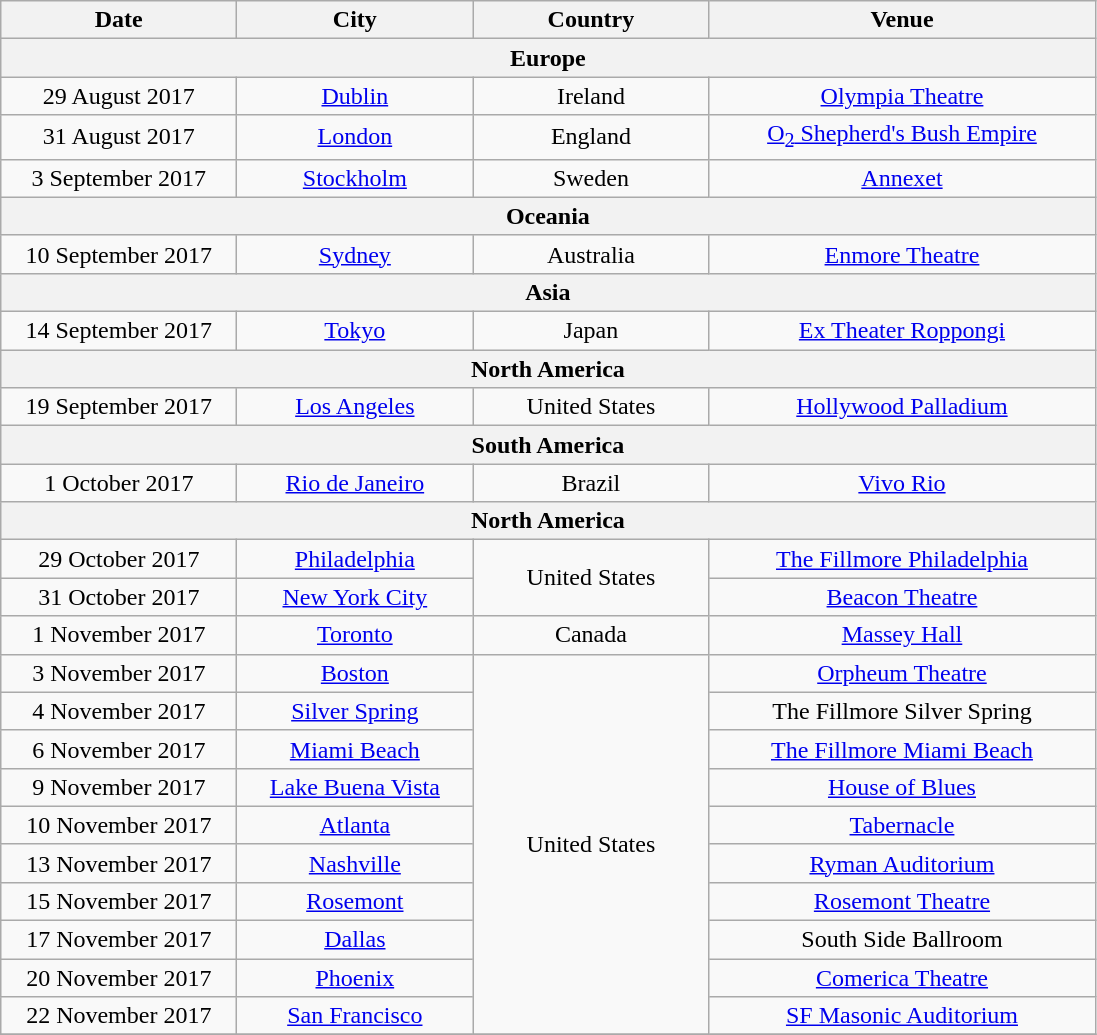<table class="wikitable" style="text-align:center;">
<tr>
<th style="width:150px;">Date</th>
<th style="width:150px;">City</th>
<th style="width:150px;">Country</th>
<th style="width:250px;">Venue</th>
</tr>
<tr>
<th colspan="4">Europe</th>
</tr>
<tr>
<td>29 August 2017</td>
<td><a href='#'>Dublin</a></td>
<td>Ireland</td>
<td><a href='#'>Olympia Theatre</a></td>
</tr>
<tr>
<td>31 August 2017</td>
<td><a href='#'>London</a></td>
<td>England</td>
<td><a href='#'>O<sub>2</sub> Shepherd's Bush Empire</a></td>
</tr>
<tr>
<td>3 September 2017</td>
<td><a href='#'>Stockholm</a></td>
<td>Sweden</td>
<td><a href='#'>Annexet</a></td>
</tr>
<tr>
<th colspan="4">Oceania</th>
</tr>
<tr>
<td>10 September 2017</td>
<td><a href='#'>Sydney</a></td>
<td>Australia</td>
<td><a href='#'>Enmore Theatre</a></td>
</tr>
<tr>
<th colspan="4">Asia</th>
</tr>
<tr>
<td>14 September 2017</td>
<td><a href='#'>Tokyo</a></td>
<td>Japan</td>
<td><a href='#'>Ex Theater Roppongi</a></td>
</tr>
<tr>
<th colspan="4">North America</th>
</tr>
<tr>
<td>19 September 2017</td>
<td><a href='#'>Los Angeles</a></td>
<td>United States</td>
<td><a href='#'>Hollywood Palladium</a></td>
</tr>
<tr>
<th colspan="4">South America</th>
</tr>
<tr>
<td>1 October 2017</td>
<td><a href='#'>Rio de Janeiro</a></td>
<td>Brazil</td>
<td><a href='#'>Vivo Rio</a></td>
</tr>
<tr>
<th colspan="4">North America</th>
</tr>
<tr>
<td>29 October 2017</td>
<td><a href='#'>Philadelphia</a></td>
<td rowspan="2">United States</td>
<td><a href='#'>The Fillmore Philadelphia</a></td>
</tr>
<tr>
<td>31 October 2017</td>
<td><a href='#'>New York City</a></td>
<td><a href='#'>Beacon Theatre</a></td>
</tr>
<tr>
<td>1 November 2017</td>
<td><a href='#'>Toronto</a></td>
<td>Canada</td>
<td><a href='#'>Massey Hall</a></td>
</tr>
<tr>
<td>3 November 2017</td>
<td><a href='#'>Boston</a></td>
<td rowspan="10">United States</td>
<td><a href='#'>Orpheum Theatre</a></td>
</tr>
<tr>
<td>4 November 2017</td>
<td><a href='#'>Silver Spring</a></td>
<td>The Fillmore Silver Spring</td>
</tr>
<tr>
<td>6 November 2017</td>
<td><a href='#'>Miami Beach</a></td>
<td><a href='#'>The Fillmore Miami Beach</a></td>
</tr>
<tr>
<td>9 November 2017</td>
<td><a href='#'>Lake Buena Vista</a></td>
<td><a href='#'>House of Blues</a></td>
</tr>
<tr>
<td>10 November 2017</td>
<td><a href='#'>Atlanta</a></td>
<td><a href='#'>Tabernacle</a></td>
</tr>
<tr>
<td>13 November 2017</td>
<td><a href='#'>Nashville</a></td>
<td><a href='#'>Ryman Auditorium</a></td>
</tr>
<tr>
<td>15 November 2017</td>
<td><a href='#'>Rosemont</a></td>
<td><a href='#'>Rosemont Theatre</a></td>
</tr>
<tr>
<td>17 November 2017</td>
<td><a href='#'>Dallas</a></td>
<td>South Side Ballroom</td>
</tr>
<tr>
<td>20 November 2017</td>
<td><a href='#'>Phoenix</a></td>
<td><a href='#'>Comerica Theatre</a></td>
</tr>
<tr>
<td>22 November 2017</td>
<td><a href='#'>San Francisco</a></td>
<td><a href='#'>SF Masonic Auditorium</a></td>
</tr>
<tr>
</tr>
</table>
